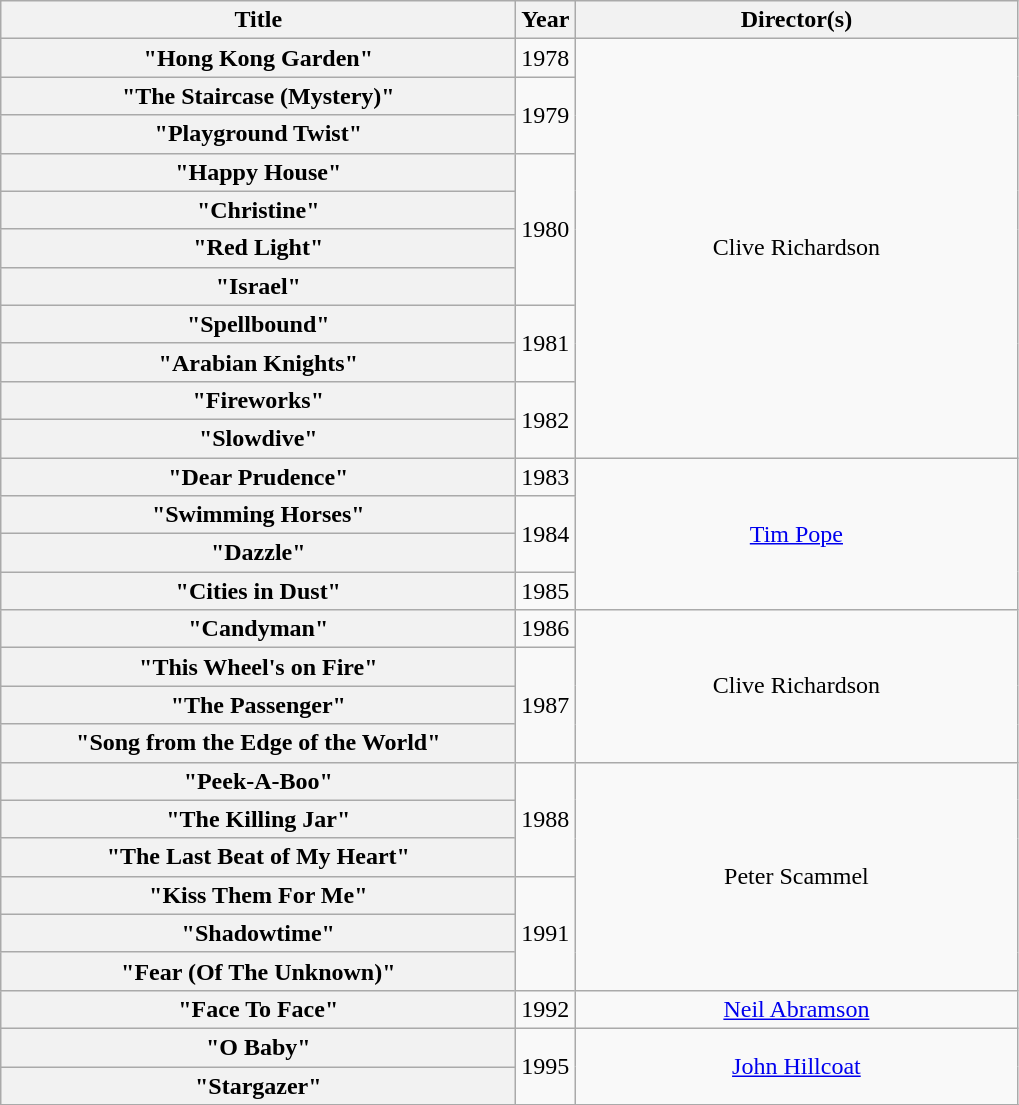<table class="wikitable plainrowheaders" style="text-align:center;">
<tr>
<th scope="col" style="width:21em;">Title</th>
<th scope="col">Year</th>
<th scope="col" style="width:18em;">Director(s)</th>
</tr>
<tr>
<th scope="row">"Hong Kong Garden"</th>
<td>1978</td>
<td rowspan="11">Clive Richardson</td>
</tr>
<tr>
<th scope="row">"The Staircase (Mystery)"</th>
<td rowspan="2">1979</td>
</tr>
<tr>
<th scope="row">"Playground Twist"</th>
</tr>
<tr>
<th scope="row">"Happy House"</th>
<td rowspan="4">1980</td>
</tr>
<tr>
<th scope="row">"Christine"</th>
</tr>
<tr>
<th scope="row">"Red Light"</th>
</tr>
<tr>
<th scope="row">"Israel"</th>
</tr>
<tr>
<th scope="row">"Spellbound"</th>
<td rowspan="2">1981</td>
</tr>
<tr>
<th scope="row">"Arabian Knights"</th>
</tr>
<tr>
<th scope="row">"Fireworks"</th>
<td rowspan="2">1982</td>
</tr>
<tr>
<th scope="row">"Slowdive"</th>
</tr>
<tr>
<th scope="row">"Dear Prudence"</th>
<td>1983</td>
<td rowspan="4"><a href='#'>Tim Pope</a></td>
</tr>
<tr>
<th scope="row">"Swimming Horses"</th>
<td rowspan="2">1984</td>
</tr>
<tr>
<th scope="row">"Dazzle"</th>
</tr>
<tr>
<th scope="row">"Cities in Dust"</th>
<td>1985</td>
</tr>
<tr>
<th scope="row">"Candyman"</th>
<td>1986</td>
<td rowspan="4">Clive Richardson</td>
</tr>
<tr>
<th scope="row">"This Wheel's on Fire"</th>
<td rowspan="3">1987</td>
</tr>
<tr>
<th scope="row">"The Passenger"</th>
</tr>
<tr>
<th scope="row">"Song from the Edge of the World"</th>
</tr>
<tr>
<th scope="row">"Peek-A-Boo"</th>
<td rowspan="3">1988</td>
<td rowspan="6">Peter Scammel</td>
</tr>
<tr>
<th scope="row">"The Killing Jar"</th>
</tr>
<tr>
<th scope="row">"The Last Beat of My Heart"</th>
</tr>
<tr>
<th scope="row">"Kiss Them For Me"</th>
<td rowspan="3">1991</td>
</tr>
<tr>
<th scope="row">"Shadowtime"</th>
</tr>
<tr>
<th scope="row">"Fear (Of The Unknown)"</th>
</tr>
<tr>
<th scope="row">"Face To Face"</th>
<td>1992</td>
<td><a href='#'>Neil Abramson</a></td>
</tr>
<tr>
<th scope="row">"O Baby"</th>
<td rowspan="2">1995</td>
<td rowspan="2"><a href='#'>John Hillcoat</a></td>
</tr>
<tr>
<th scope="row">"Stargazer"</th>
</tr>
<tr>
</tr>
</table>
